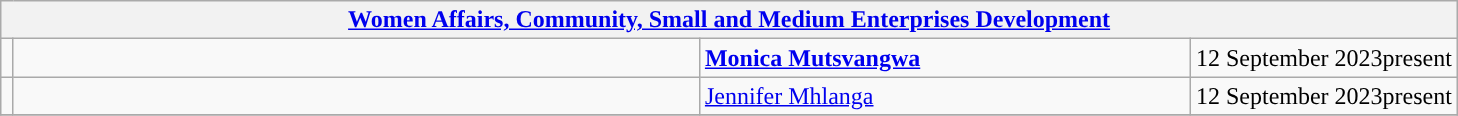<table class="wikitable">
<tr>
<th colspan="4"><a href='#'>Women Affairs, Community, Small and Medium Enterprises Development</a></th>
</tr>
<tr>
<td style="width: 1px; background: "></td>
<td style="width: 450px;"></td>
<td style="width: 320px;"> <strong><a href='#'>Monica Mutsvangwa</a></strong></td>
<td>12 September 2023present</td>
</tr>
<tr>
<td style="width: 1px; background: "></td>
<td style="width: 450px;"></td>
<td style="width: 320px;"> <a href='#'>Jennifer Mhlanga</a></td>
<td>12 September 2023present</td>
</tr>
<tr>
</tr>
</table>
